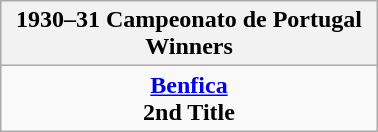<table class="wikitable" style="text-align: center; margin: 0 auto; width: 20%">
<tr>
<th>1930–31 Campeonato de Portugal Winners</th>
</tr>
<tr>
<td><strong><a href='#'>Benfica</a></strong><br><strong>2nd Title</strong></td>
</tr>
</table>
